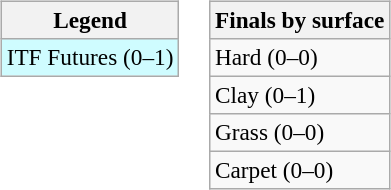<table>
<tr valign=top>
<td><br><table class=wikitable style=font-size:97%>
<tr>
<th>Legend</th>
</tr>
<tr bgcolor=cffcff>
<td>ITF Futures (0–1)</td>
</tr>
</table>
</td>
<td><br><table class=wikitable style=font-size:97%>
<tr>
<th>Finals by surface</th>
</tr>
<tr>
<td>Hard (0–0)</td>
</tr>
<tr>
<td>Clay (0–1)</td>
</tr>
<tr>
<td>Grass (0–0)</td>
</tr>
<tr>
<td>Carpet (0–0)</td>
</tr>
</table>
</td>
</tr>
</table>
